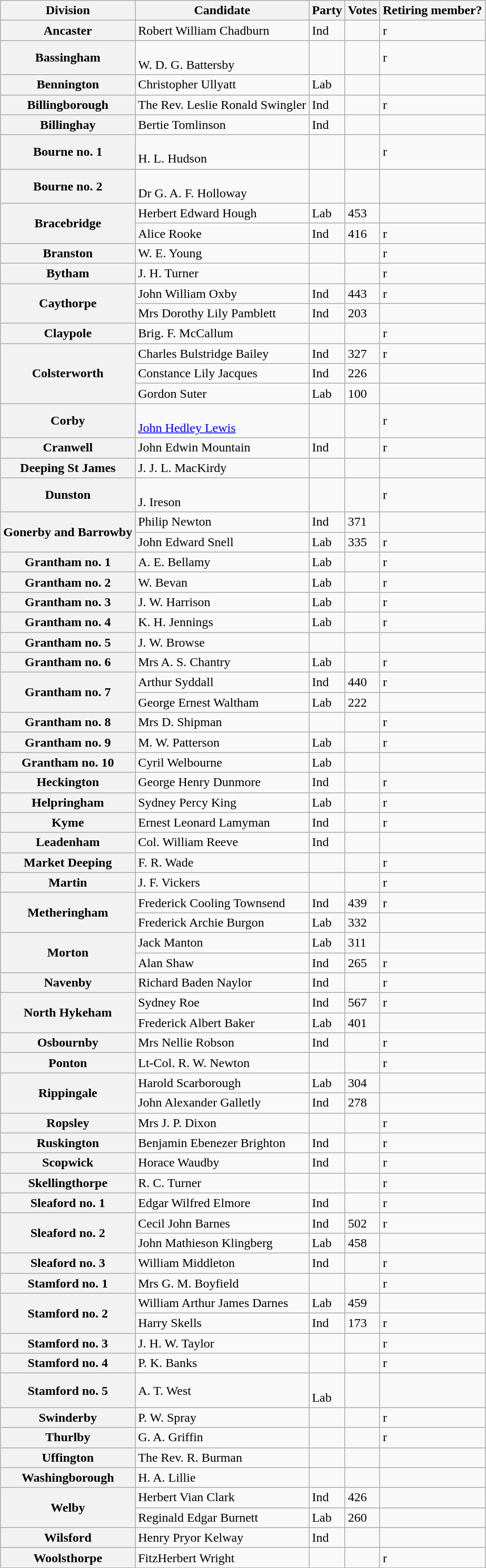<table class="wikitable">
<tr>
<th>Division</th>
<th>Candidate</th>
<th>Party</th>
<th>Votes</th>
<th>Retiring member?</th>
</tr>
<tr>
<th>Ancaster</th>
<td>Robert William Chadburn</td>
<td>Ind</td>
<td></td>
<td>r</td>
</tr>
<tr>
<th>Bassingham</th>
<td><br>W. D. G. Battersby</td>
<td></td>
<td></td>
<td>r</td>
</tr>
<tr>
<th>Bennington</th>
<td>Christopher Ullyatt</td>
<td>Lab</td>
<td></td>
<td></td>
</tr>
<tr>
<th>Billingborough</th>
<td>The Rev. Leslie Ronald Swingler</td>
<td>Ind</td>
<td></td>
<td>r</td>
</tr>
<tr>
<th>Billinghay</th>
<td>Bertie Tomlinson</td>
<td>Ind</td>
<td></td>
<td></td>
</tr>
<tr>
<th>Bourne no. 1</th>
<td><br>H. L. Hudson</td>
<td></td>
<td></td>
<td>r</td>
</tr>
<tr>
<th>Bourne no. 2</th>
<td><br>Dr G. A. F. Holloway</td>
<td></td>
<td></td>
<td></td>
</tr>
<tr>
<th rowspan="2">Bracebridge</th>
<td>Herbert Edward Hough</td>
<td>Lab</td>
<td>453</td>
<td></td>
</tr>
<tr>
<td>Alice Rooke</td>
<td>Ind</td>
<td>416</td>
<td>r</td>
</tr>
<tr>
<th>Branston</th>
<td>W. E. Young</td>
<td></td>
<td></td>
<td>r</td>
</tr>
<tr>
<th>Bytham</th>
<td>J. H. Turner</td>
<td></td>
<td></td>
<td>r</td>
</tr>
<tr>
<th rowspan="2">Caythorpe</th>
<td>John William Oxby</td>
<td>Ind</td>
<td>443</td>
<td>r</td>
</tr>
<tr>
<td>Mrs Dorothy Lily Pamblett</td>
<td>Ind</td>
<td>203</td>
<td></td>
</tr>
<tr>
<th>Claypole</th>
<td>Brig. F. McCallum</td>
<td></td>
<td></td>
<td>r</td>
</tr>
<tr>
<th rowspan="3">Colsterworth</th>
<td>Charles Bulstridge Bailey</td>
<td>Ind</td>
<td>327</td>
<td>r</td>
</tr>
<tr>
<td>Constance Lily Jacques</td>
<td>Ind</td>
<td>226</td>
<td></td>
</tr>
<tr>
<td>Gordon Suter</td>
<td>Lab</td>
<td>100</td>
<td></td>
</tr>
<tr>
<th>Corby</th>
<td><br><a href='#'>John Hedley Lewis</a></td>
<td></td>
<td></td>
<td>r</td>
</tr>
<tr>
<th>Cranwell</th>
<td>John Edwin Mountain</td>
<td>Ind</td>
<td></td>
<td>r</td>
</tr>
<tr>
<th>Deeping St James</th>
<td>J. J. L. MacKirdy</td>
<td></td>
<td></td>
<td></td>
</tr>
<tr>
<th>Dunston</th>
<td><br>J. Ireson</td>
<td></td>
<td></td>
<td>r</td>
</tr>
<tr>
<th rowspan="2">Gonerby and Barrowby</th>
<td>Philip Newton</td>
<td>Ind</td>
<td>371</td>
<td></td>
</tr>
<tr>
<td>John Edward Snell</td>
<td>Lab</td>
<td>335</td>
<td>r</td>
</tr>
<tr>
<th>Grantham no. 1</th>
<td>A. E. Bellamy</td>
<td>Lab</td>
<td></td>
<td>r</td>
</tr>
<tr>
<th>Grantham no. 2</th>
<td>W. Bevan</td>
<td>Lab</td>
<td></td>
<td>r</td>
</tr>
<tr>
<th>Grantham no. 3</th>
<td>J. W. Harrison</td>
<td>Lab</td>
<td></td>
<td>r</td>
</tr>
<tr>
<th>Grantham no. 4</th>
<td>K. H. Jennings</td>
<td>Lab</td>
<td></td>
<td>r</td>
</tr>
<tr>
<th>Grantham no. 5</th>
<td>J. W. Browse</td>
<td></td>
<td></td>
<td></td>
</tr>
<tr>
<th>Grantham no. 6</th>
<td>Mrs A. S. Chantry</td>
<td>Lab</td>
<td></td>
<td>r</td>
</tr>
<tr>
<th rowspan="2">Grantham no. 7</th>
<td>Arthur Syddall</td>
<td>Ind</td>
<td>440</td>
<td>r</td>
</tr>
<tr>
<td>George Ernest Waltham</td>
<td>Lab</td>
<td>222</td>
<td></td>
</tr>
<tr>
<th>Grantham no. 8</th>
<td>Mrs D. Shipman</td>
<td></td>
<td></td>
<td>r</td>
</tr>
<tr>
<th>Grantham no. 9</th>
<td>M. W. Patterson</td>
<td>Lab</td>
<td></td>
<td>r</td>
</tr>
<tr>
<th>Grantham no. 10</th>
<td>Cyril Welbourne</td>
<td>Lab</td>
<td></td>
<td></td>
</tr>
<tr>
<th>Heckington</th>
<td>George Henry Dunmore</td>
<td>Ind</td>
<td></td>
<td>r</td>
</tr>
<tr>
<th>Helpringham</th>
<td>Sydney Percy King</td>
<td>Lab</td>
<td></td>
<td>r</td>
</tr>
<tr>
<th>Kyme</th>
<td>Ernest Leonard Lamyman</td>
<td>Ind</td>
<td></td>
<td>r</td>
</tr>
<tr>
<th>Leadenham</th>
<td>Col. William Reeve</td>
<td>Ind</td>
<td></td>
<td></td>
</tr>
<tr>
<th>Market Deeping</th>
<td>F. R. Wade</td>
<td></td>
<td></td>
<td>r</td>
</tr>
<tr>
<th>Martin</th>
<td>J. F. Vickers</td>
<td></td>
<td></td>
<td>r</td>
</tr>
<tr>
<th rowspan="2">Metheringham</th>
<td>Frederick Cooling Townsend</td>
<td>Ind</td>
<td>439</td>
<td>r</td>
</tr>
<tr>
<td>Frederick Archie Burgon</td>
<td>Lab</td>
<td>332</td>
<td></td>
</tr>
<tr>
<th rowspan="2">Morton</th>
<td>Jack Manton</td>
<td>Lab</td>
<td>311</td>
<td></td>
</tr>
<tr>
<td>Alan Shaw</td>
<td>Ind</td>
<td>265</td>
<td>r</td>
</tr>
<tr>
<th>Navenby</th>
<td>Richard Baden Naylor</td>
<td>Ind</td>
<td></td>
<td>r</td>
</tr>
<tr>
<th rowspan="2">North Hykeham</th>
<td>Sydney Roe</td>
<td>Ind</td>
<td>567</td>
<td>r</td>
</tr>
<tr>
<td>Frederick Albert Baker</td>
<td>Lab</td>
<td>401</td>
<td></td>
</tr>
<tr>
<th>Osbournby</th>
<td>Mrs Nellie Robson</td>
<td>Ind</td>
<td></td>
<td>r</td>
</tr>
<tr>
<th>Ponton</th>
<td>Lt-Col. R. W. Newton</td>
<td></td>
<td></td>
<td>r</td>
</tr>
<tr>
<th rowspan="2">Rippingale</th>
<td>Harold Scarborough</td>
<td>Lab</td>
<td>304</td>
<td></td>
</tr>
<tr>
<td>John Alexander Galletly</td>
<td>Ind</td>
<td>278</td>
<td></td>
</tr>
<tr>
<th>Ropsley</th>
<td>Mrs J. P. Dixon<strong></strong></td>
<td></td>
<td></td>
<td>r</td>
</tr>
<tr>
<th>Ruskington</th>
<td>Benjamin Ebenezer Brighton</td>
<td>Ind</td>
<td></td>
<td>r</td>
</tr>
<tr>
<th>Scopwick</th>
<td>Horace Waudby</td>
<td>Ind</td>
<td></td>
<td>r</td>
</tr>
<tr>
<th>Skellingthorpe</th>
<td>R. C. Turner</td>
<td></td>
<td></td>
<td>r</td>
</tr>
<tr>
<th>Sleaford no. 1</th>
<td>Edgar Wilfred Elmore</td>
<td>Ind</td>
<td></td>
<td>r</td>
</tr>
<tr>
<th rowspan="2">Sleaford no. 2</th>
<td>Cecil John Barnes</td>
<td>Ind</td>
<td>502</td>
<td>r</td>
</tr>
<tr>
<td>John Mathieson Klingberg</td>
<td>Lab</td>
<td>458</td>
<td></td>
</tr>
<tr>
<th>Sleaford no. 3</th>
<td>William Middleton</td>
<td>Ind</td>
<td></td>
<td>r</td>
</tr>
<tr>
<th>Stamford no. 1</th>
<td>Mrs G. M. Boyfield</td>
<td></td>
<td></td>
<td>r</td>
</tr>
<tr>
<th rowspan="2">Stamford no. 2</th>
<td>William Arthur James Darnes</td>
<td>Lab</td>
<td>459</td>
<td></td>
</tr>
<tr>
<td>Harry Skells</td>
<td>Ind</td>
<td>173</td>
<td>r</td>
</tr>
<tr>
<th>Stamford no. 3</th>
<td>J. H. W. Taylor</td>
<td></td>
<td></td>
<td>r</td>
</tr>
<tr>
<th>Stamford no. 4</th>
<td>P. K. Banks</td>
<td></td>
<td></td>
<td>r</td>
</tr>
<tr>
<th>Stamford no. 5</th>
<td>A. T. West</td>
<td><br>Lab</td>
<td></td>
<td></td>
</tr>
<tr>
<th>Swinderby</th>
<td>P. W. Spray</td>
<td></td>
<td></td>
<td>r</td>
</tr>
<tr>
<th>Thurlby</th>
<td>G. A. Griffin</td>
<td></td>
<td></td>
<td>r</td>
</tr>
<tr>
<th>Uffington</th>
<td>The Rev. R. Burman</td>
<td></td>
<td></td>
<td></td>
</tr>
<tr>
<th>Washingborough</th>
<td>H. A. Lillie</td>
<td></td>
<td></td>
<td></td>
</tr>
<tr>
<th rowspan="2">Welby</th>
<td>Herbert Vian Clark</td>
<td>Ind</td>
<td>426</td>
<td></td>
</tr>
<tr>
<td>Reginald Edgar Burnett</td>
<td>Lab</td>
<td>260</td>
<td></td>
</tr>
<tr>
<th>Wilsford</th>
<td>Henry Pryor Kelway</td>
<td>Ind</td>
<td></td>
<td></td>
</tr>
<tr>
<th>Woolsthorpe</th>
<td>FitzHerbert Wright</td>
<td></td>
<td></td>
<td>r</td>
</tr>
</table>
